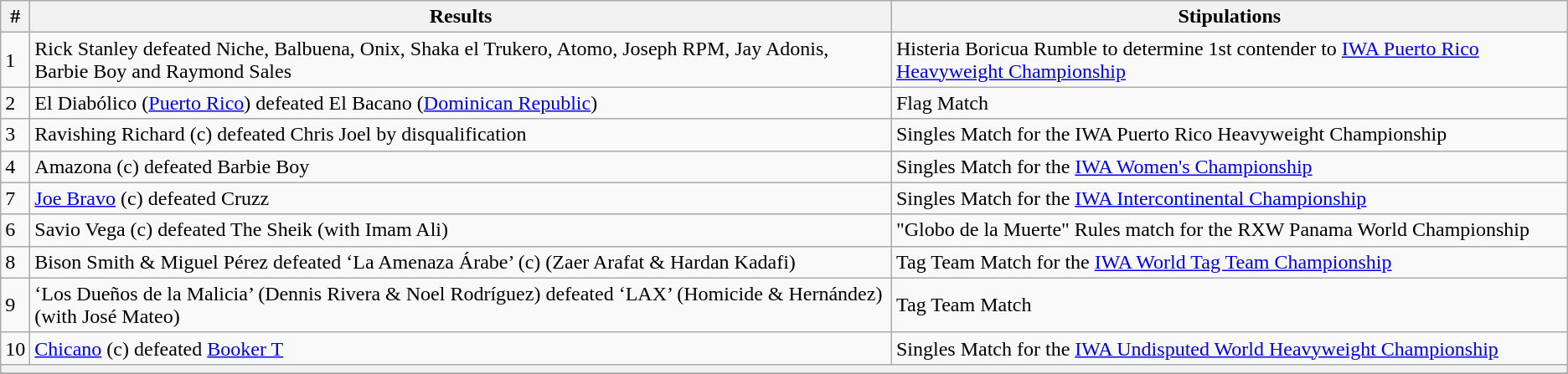<table class="wikitable">
<tr>
<th>#</th>
<th>Results</th>
<th>Stipulations</th>
</tr>
<tr>
<td>1</td>
<td>Rick Stanley defeated Niche, Balbuena, Onix, Shaka el Trukero, Atomo, Joseph RPM, Jay Adonis, Barbie Boy and Raymond Sales</td>
<td>Histeria Boricua Rumble to determine 1st contender to <a href='#'>IWA Puerto Rico Heavyweight Championship</a></td>
</tr>
<tr>
<td>2</td>
<td>El Diabólico (<a href='#'>Puerto Rico</a>) defeated El Bacano (<a href='#'>Dominican Republic</a>)</td>
<td>Flag Match</td>
</tr>
<tr>
<td>3</td>
<td>Ravishing Richard (c) defeated Chris Joel by disqualification</td>
<td>Singles Match for the IWA Puerto Rico Heavyweight Championship</td>
</tr>
<tr>
<td>4</td>
<td>Amazona (c) defeated Barbie Boy</td>
<td>Singles Match for the <a href='#'>IWA Women's Championship</a></td>
</tr>
<tr>
<td>7</td>
<td><a href='#'>Joe Bravo</a> (c) defeated Cruzz</td>
<td>Singles Match for the <a href='#'>IWA Intercontinental Championship</a></td>
</tr>
<tr>
<td>6</td>
<td>Savio Vega (c) defeated The Sheik (with Imam Ali)</td>
<td>"Globo de la Muerte" Rules match for the RXW Panama World Championship</td>
</tr>
<tr>
<td>8</td>
<td>Bison Smith & Miguel Pérez defeated ‘La Amenaza Árabe’ (c) (Zaer Arafat & Hardan Kadafi)</td>
<td>Tag Team Match for the <a href='#'>IWA World Tag Team Championship</a></td>
</tr>
<tr>
<td>9</td>
<td>‘Los Dueños de la Malicia’ (Dennis Rivera & Noel Rodríguez) defeated ‘LAX’ (Homicide & Hernández) (with José Mateo)</td>
<td>Tag Team Match</td>
</tr>
<tr>
<td>10</td>
<td><a href='#'>Chicano</a> (c) defeated <a href='#'>Booker T</a></td>
<td>Singles Match for the <a href='#'>IWA Undisputed World Heavyweight Championship</a></td>
</tr>
<tr>
<th colspan="3"></th>
</tr>
<tr>
</tr>
</table>
